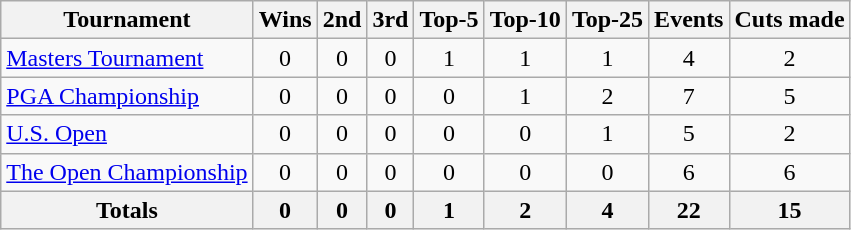<table class=wikitable style=text-align:center>
<tr>
<th>Tournament</th>
<th>Wins</th>
<th>2nd</th>
<th>3rd</th>
<th>Top-5</th>
<th>Top-10</th>
<th>Top-25</th>
<th>Events</th>
<th>Cuts made</th>
</tr>
<tr>
<td align=left><a href='#'>Masters Tournament</a></td>
<td>0</td>
<td>0</td>
<td>0</td>
<td>1</td>
<td>1</td>
<td>1</td>
<td>4</td>
<td>2</td>
</tr>
<tr>
<td align=left><a href='#'>PGA Championship</a></td>
<td>0</td>
<td>0</td>
<td>0</td>
<td>0</td>
<td>1</td>
<td>2</td>
<td>7</td>
<td>5</td>
</tr>
<tr>
<td align=left><a href='#'>U.S. Open</a></td>
<td>0</td>
<td>0</td>
<td>0</td>
<td>0</td>
<td>0</td>
<td>1</td>
<td>5</td>
<td>2</td>
</tr>
<tr>
<td align=left><a href='#'>The Open Championship</a></td>
<td>0</td>
<td>0</td>
<td>0</td>
<td>0</td>
<td>0</td>
<td>0</td>
<td>6</td>
<td>6</td>
</tr>
<tr>
<th>Totals</th>
<th>0</th>
<th>0</th>
<th>0</th>
<th>1</th>
<th>2</th>
<th>4</th>
<th>22</th>
<th>15</th>
</tr>
</table>
